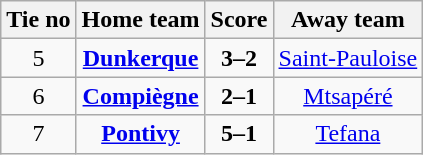<table class="wikitable" style="text-align:center">
<tr>
<th>Tie no</th>
<th>Home team</th>
<th>Score</th>
<th>Away team</th>
</tr>
<tr>
<td>5</td>
<td><strong><a href='#'>Dunkerque</a></strong></td>
<td><strong>3–2</strong> </td>
<td><a href='#'>Saint-Pauloise</a></td>
</tr>
<tr>
<td>6</td>
<td><strong><a href='#'>Compiègne</a></strong></td>
<td><strong>2–1</strong></td>
<td><a href='#'>Mtsapéré</a></td>
</tr>
<tr>
<td>7</td>
<td><strong><a href='#'>Pontivy</a></strong></td>
<td><strong>5–1</strong></td>
<td><a href='#'>Tefana</a></td>
</tr>
</table>
